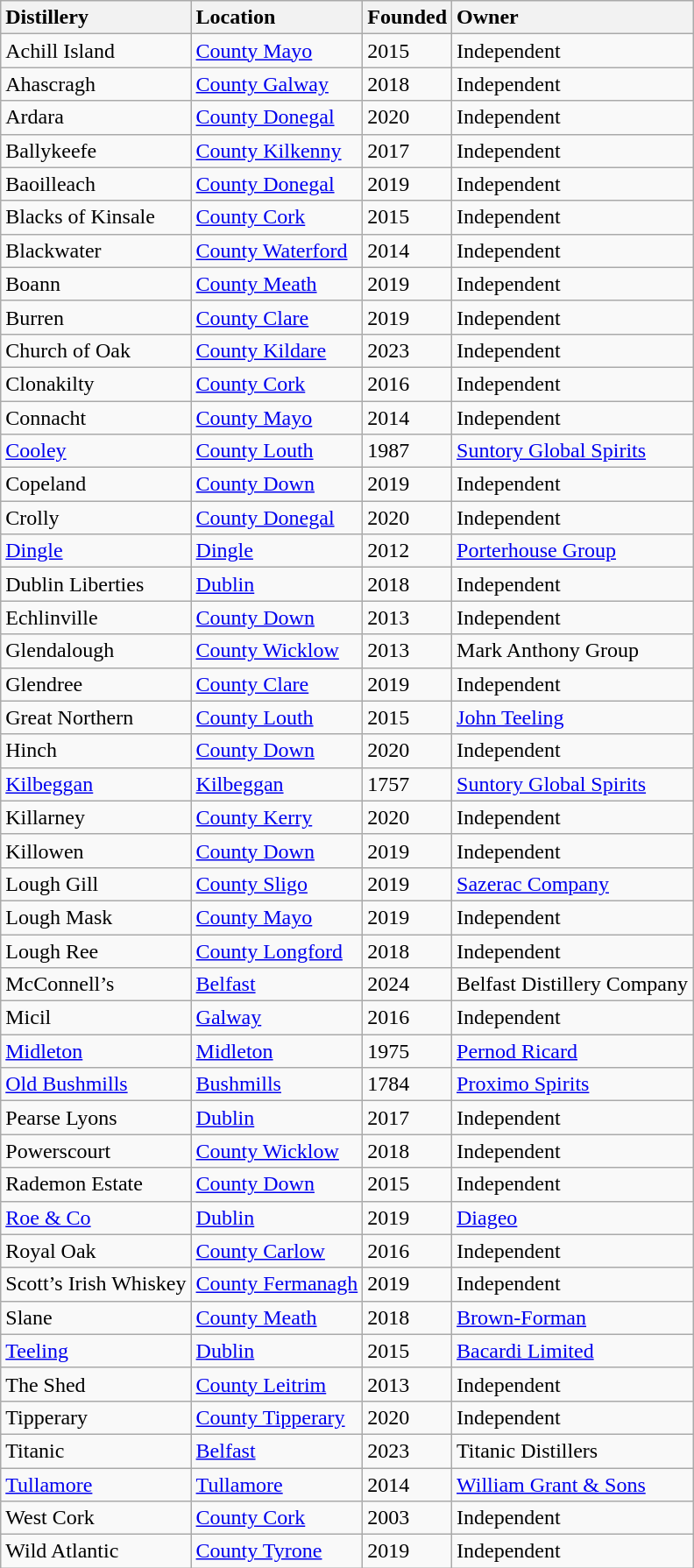<table class="sortable wikitable">
<tr>
<th style="text-align:left">Distillery</th>
<th style="text-align:left">Location</th>
<th>Founded</th>
<th style="text-align:left">Owner</th>
</tr>
<tr>
<td>Achill Island</td>
<td><a href='#'>County Mayo</a></td>
<td>2015</td>
<td>Independent</td>
</tr>
<tr>
<td>Ahascragh</td>
<td><a href='#'>County Galway</a></td>
<td>2018</td>
<td>Independent</td>
</tr>
<tr>
<td>Ardara</td>
<td><a href='#'>County Donegal</a></td>
<td>2020</td>
<td>Independent</td>
</tr>
<tr>
<td>Ballykeefe</td>
<td><a href='#'>County Kilkenny</a></td>
<td>2017</td>
<td>Independent</td>
</tr>
<tr>
<td>Baoilleach</td>
<td><a href='#'>County Donegal</a></td>
<td>2019</td>
<td>Independent</td>
</tr>
<tr>
<td>Blacks of Kinsale</td>
<td><a href='#'>County Cork</a></td>
<td>2015</td>
<td>Independent</td>
</tr>
<tr>
<td>Blackwater</td>
<td><a href='#'>County Waterford</a></td>
<td>2014</td>
<td>Independent</td>
</tr>
<tr>
<td>Boann</td>
<td><a href='#'>County Meath</a></td>
<td>2019</td>
<td>Independent</td>
</tr>
<tr>
<td>Burren</td>
<td><a href='#'>County Clare</a></td>
<td>2019</td>
<td>Independent</td>
</tr>
<tr>
<td>Church of Oak</td>
<td><a href='#'>County Kildare</a></td>
<td>2023</td>
<td>Independent</td>
</tr>
<tr>
<td>Clonakilty</td>
<td><a href='#'>County Cork</a></td>
<td>2016</td>
<td>Independent</td>
</tr>
<tr>
<td>Connacht</td>
<td><a href='#'>County Mayo</a></td>
<td>2014</td>
<td>Independent</td>
</tr>
<tr>
<td><a href='#'>Cooley</a></td>
<td><a href='#'>County Louth</a></td>
<td>1987</td>
<td><a href='#'>Suntory Global Spirits</a></td>
</tr>
<tr>
<td>Copeland</td>
<td><a href='#'>County Down</a></td>
<td>2019</td>
<td>Independent</td>
</tr>
<tr>
<td>Crolly</td>
<td><a href='#'>County Donegal</a></td>
<td>2020</td>
<td>Independent</td>
</tr>
<tr>
<td><a href='#'>Dingle</a></td>
<td><a href='#'>Dingle</a></td>
<td>2012</td>
<td><a href='#'>Porterhouse Group</a></td>
</tr>
<tr>
<td>Dublin Liberties</td>
<td><a href='#'>Dublin</a></td>
<td>2018</td>
<td>Independent</td>
</tr>
<tr>
<td>Echlinville</td>
<td><a href='#'>County Down</a></td>
<td>2013</td>
<td>Independent</td>
</tr>
<tr>
<td>Glendalough</td>
<td><a href='#'>County Wicklow</a></td>
<td>2013</td>
<td>Mark Anthony Group</td>
</tr>
<tr>
<td>Glendree</td>
<td><a href='#'>County Clare</a></td>
<td>2019</td>
<td>Independent</td>
</tr>
<tr>
<td>Great Northern</td>
<td><a href='#'>County Louth</a></td>
<td>2015</td>
<td><a href='#'>John Teeling</a></td>
</tr>
<tr>
<td>Hinch</td>
<td><a href='#'>County Down</a></td>
<td>2020</td>
<td>Independent</td>
</tr>
<tr>
<td><a href='#'>Kilbeggan</a></td>
<td><a href='#'>Kilbeggan</a></td>
<td>1757</td>
<td><a href='#'>Suntory Global Spirits</a></td>
</tr>
<tr>
<td>Killarney</td>
<td><a href='#'>County Kerry</a></td>
<td>2020</td>
<td>Independent</td>
</tr>
<tr>
<td>Killowen</td>
<td><a href='#'>County Down</a></td>
<td>2019</td>
<td>Independent</td>
</tr>
<tr>
<td>Lough Gill</td>
<td><a href='#'>County Sligo</a></td>
<td>2019</td>
<td><a href='#'>Sazerac Company</a></td>
</tr>
<tr>
<td>Lough Mask</td>
<td><a href='#'>County Mayo</a></td>
<td>2019</td>
<td>Independent</td>
</tr>
<tr>
<td>Lough Ree</td>
<td><a href='#'>County Longford</a></td>
<td>2018</td>
<td>Independent</td>
</tr>
<tr>
<td>McConnell’s</td>
<td><a href='#'>Belfast</a></td>
<td>2024</td>
<td>Belfast Distillery Company</td>
</tr>
<tr>
<td>Micil</td>
<td><a href='#'>Galway</a></td>
<td>2016</td>
<td>Independent</td>
</tr>
<tr>
<td><a href='#'>Midleton</a></td>
<td><a href='#'>Midleton</a></td>
<td>1975</td>
<td><a href='#'>Pernod Ricard</a></td>
</tr>
<tr>
<td><a href='#'>Old Bushmills</a></td>
<td><a href='#'>Bushmills</a></td>
<td>1784</td>
<td><a href='#'>Proximo Spirits</a></td>
</tr>
<tr>
<td>Pearse Lyons</td>
<td><a href='#'>Dublin</a></td>
<td>2017</td>
<td>Independent</td>
</tr>
<tr>
<td>Powerscourt</td>
<td><a href='#'>County Wicklow</a></td>
<td>2018</td>
<td>Independent</td>
</tr>
<tr>
<td>Rademon Estate</td>
<td><a href='#'>County Down</a></td>
<td>2015</td>
<td>Independent</td>
</tr>
<tr>
<td><a href='#'>Roe & Co</a></td>
<td><a href='#'>Dublin</a></td>
<td>2019</td>
<td><a href='#'>Diageo</a></td>
</tr>
<tr>
<td>Royal Oak</td>
<td><a href='#'>County Carlow</a></td>
<td>2016</td>
<td>Independent</td>
</tr>
<tr>
<td>Scott’s Irish Whiskey</td>
<td><a href='#'>County Fermanagh</a></td>
<td>2019</td>
<td>Independent</td>
</tr>
<tr>
<td>Slane</td>
<td><a href='#'>County Meath</a></td>
<td>2018</td>
<td><a href='#'>Brown-Forman</a></td>
</tr>
<tr>
<td><a href='#'>Teeling</a></td>
<td><a href='#'>Dublin</a></td>
<td>2015</td>
<td><a href='#'>Bacardi Limited</a></td>
</tr>
<tr>
<td>The Shed</td>
<td><a href='#'>County Leitrim</a></td>
<td>2013</td>
<td>Independent</td>
</tr>
<tr>
<td>Tipperary</td>
<td><a href='#'>County Tipperary</a></td>
<td>2020</td>
<td>Independent</td>
</tr>
<tr>
<td>Titanic</td>
<td><a href='#'>Belfast</a></td>
<td>2023</td>
<td>Titanic Distillers</td>
</tr>
<tr>
<td><a href='#'>Tullamore</a></td>
<td><a href='#'>Tullamore</a></td>
<td>2014</td>
<td><a href='#'>William Grant & Sons</a></td>
</tr>
<tr>
<td>West Cork</td>
<td><a href='#'>County Cork</a></td>
<td>2003</td>
<td>Independent</td>
</tr>
<tr>
<td>Wild Atlantic</td>
<td><a href='#'>County Tyrone</a></td>
<td>2019</td>
<td>Independent</td>
</tr>
</table>
